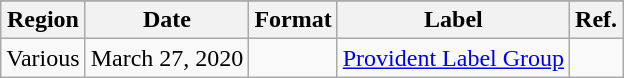<table class="wikitable plainrowheaders">
<tr>
</tr>
<tr>
<th scope="col">Region</th>
<th scope="col">Date</th>
<th scope="col">Format</th>
<th scope="col">Label</th>
<th scope="col">Ref.</th>
</tr>
<tr>
<td>Various</td>
<td>March 27, 2020</td>
<td></td>
<td><a href='#'>Provident Label Group</a></td>
<td></td>
</tr>
</table>
